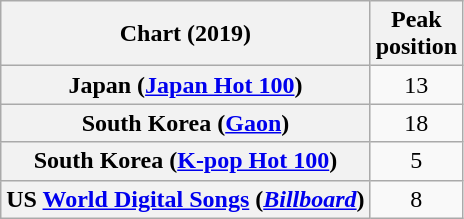<table class="wikitable sortable plainrowheaders" style="text-align:center">
<tr>
<th scope="col">Chart (2019)</th>
<th scope="col">Peak<br> position</th>
</tr>
<tr>
<th scope="row">Japan (<a href='#'>Japan Hot 100</a>)</th>
<td>13</td>
</tr>
<tr>
<th scope="row">South Korea (<a href='#'>Gaon</a>)</th>
<td>18</td>
</tr>
<tr>
<th scope="row">South Korea (<a href='#'>K-pop Hot 100</a>)</th>
<td>5</td>
</tr>
<tr>
<th scope="row">US <a href='#'>World Digital Songs</a> (<em><a href='#'>Billboard</a></em>)</th>
<td>8</td>
</tr>
</table>
